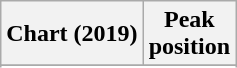<table class="wikitable sortable plainrowheaders" style="text-align:center">
<tr>
<th scope="col">Chart (2019)</th>
<th scope="col">Peak<br>position</th>
</tr>
<tr>
</tr>
<tr>
</tr>
</table>
